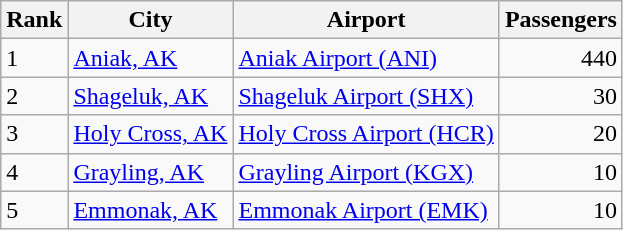<table class="wikitable">
<tr>
<th>Rank</th>
<th>City</th>
<th>Airport</th>
<th>Passengers</th>
</tr>
<tr>
<td>1</td>
<td><a href='#'>Aniak, AK</a></td>
<td><a href='#'>Aniak Airport (ANI)</a></td>
<td align="right">440</td>
</tr>
<tr>
<td>2</td>
<td><a href='#'>Shageluk, AK</a></td>
<td><a href='#'>Shageluk Airport (SHX)</a></td>
<td align="right">30</td>
</tr>
<tr>
<td>3</td>
<td><a href='#'>Holy Cross, AK</a></td>
<td><a href='#'>Holy Cross Airport (HCR)</a></td>
<td align="right">20</td>
</tr>
<tr>
<td>4</td>
<td><a href='#'>Grayling, AK</a></td>
<td><a href='#'>Grayling Airport (KGX)</a></td>
<td align=right>10</td>
</tr>
<tr>
<td>5</td>
<td><a href='#'>Emmonak, AK</a></td>
<td><a href='#'>Emmonak Airport (EMK)</a></td>
<td align=right>10</td>
</tr>
</table>
